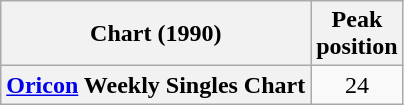<table class="wikitable plainrowheaders" style="text-align:center;">
<tr>
<th>Chart (1990)</th>
<th>Peak<br>position</th>
</tr>
<tr>
<th scope="row"><a href='#'>Oricon</a> Weekly Singles Chart</th>
<td>24</td>
</tr>
</table>
